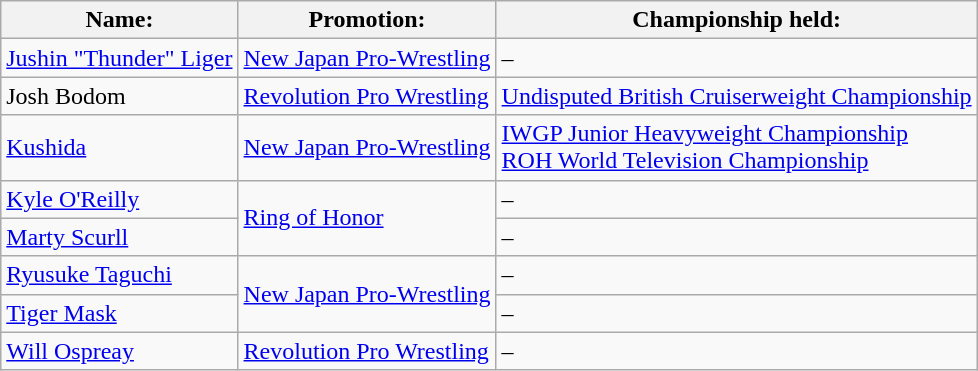<table class="wikitable sortable">
<tr>
<th>Name:</th>
<th>Promotion:</th>
<th>Championship held:</th>
</tr>
<tr>
<td><a href='#'>Jushin "Thunder" Liger</a></td>
<td><a href='#'>New Japan Pro-Wrestling</a></td>
<td>–</td>
</tr>
<tr>
<td>Josh Bodom</td>
<td><a href='#'>Revolution Pro Wrestling</a></td>
<td><a href='#'>Undisputed British Cruiserweight Championship</a></td>
</tr>
<tr>
<td><a href='#'>Kushida</a></td>
<td><a href='#'>New Japan Pro-Wrestling</a></td>
<td><a href='#'>IWGP Junior Heavyweight Championship</a><br><a href='#'>ROH World Television Championship</a></td>
</tr>
<tr>
<td><a href='#'>Kyle O'Reilly</a></td>
<td rowspan="2"><a href='#'>Ring of Honor</a></td>
<td>–</td>
</tr>
<tr>
<td><a href='#'>Marty Scurll</a></td>
<td>–</td>
</tr>
<tr>
<td><a href='#'>Ryusuke Taguchi</a></td>
<td rowspan="2"><a href='#'>New Japan Pro-Wrestling</a></td>
<td>–</td>
</tr>
<tr>
<td><a href='#'>Tiger Mask</a></td>
<td>–</td>
</tr>
<tr>
<td><a href='#'>Will Ospreay</a></td>
<td><a href='#'>Revolution Pro Wrestling</a></td>
<td>–</td>
</tr>
</table>
